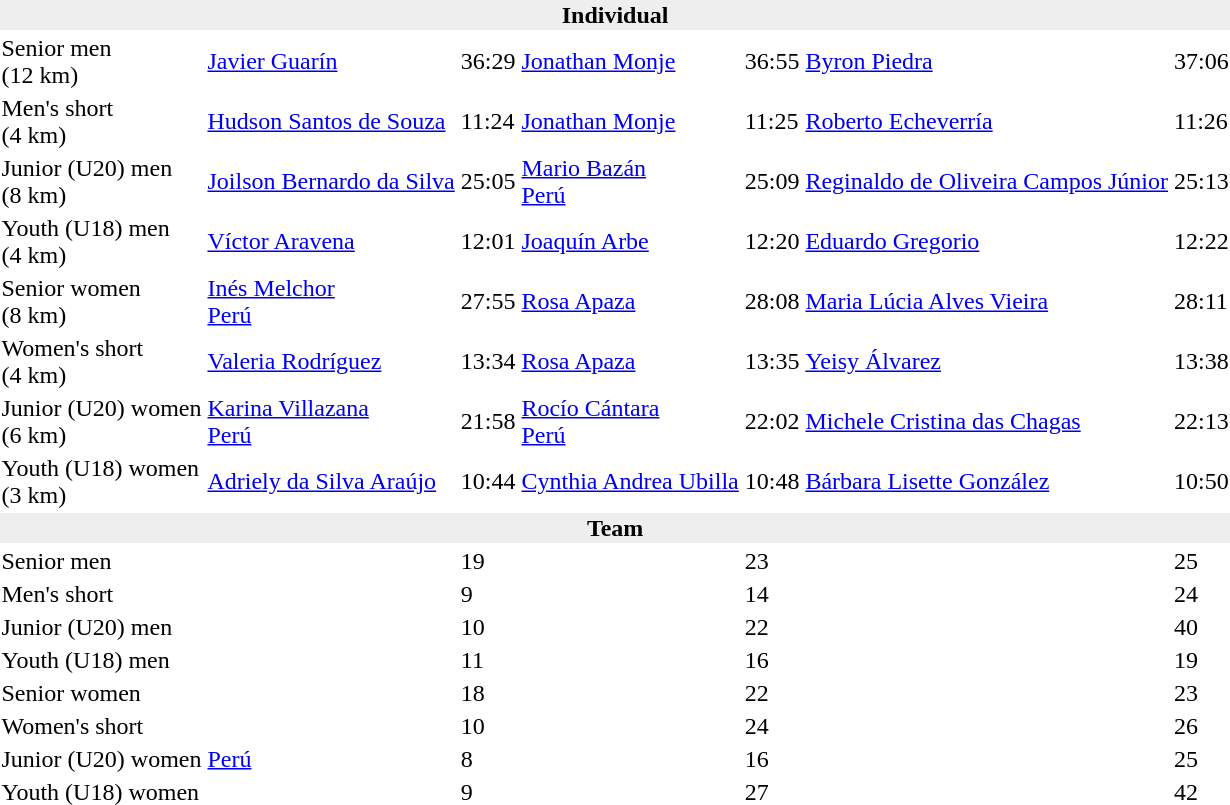<table>
<tr>
<td colspan=7 bgcolor=#eeeeee style=text-align:center;><strong>Individual</strong></td>
</tr>
<tr>
<td>Senior men<br>(12 km)</td>
<td><a href='#'>Javier Guarín</a><br></td>
<td>36:29</td>
<td><a href='#'>Jonathan Monje</a><br></td>
<td>36:55</td>
<td><a href='#'>Byron Piedra</a><br></td>
<td>37:06</td>
</tr>
<tr>
<td>Men's short<br>(4 km)</td>
<td><a href='#'>Hudson Santos de Souza</a><br></td>
<td>11:24</td>
<td><a href='#'>Jonathan Monje</a><br></td>
<td>11:25</td>
<td><a href='#'>Roberto Echeverría</a><br></td>
<td>11:26</td>
</tr>
<tr>
<td>Junior (U20) men<br>(8 km)</td>
<td><a href='#'>Joilson Bernardo da Silva</a><br></td>
<td>25:05</td>
<td><a href='#'>Mario Bazán</a><br> <a href='#'>Perú</a></td>
<td>25:09</td>
<td><a href='#'>Reginaldo de Oliveira Campos Júnior</a><br></td>
<td>25:13</td>
</tr>
<tr>
<td>Youth (U18) men<br>(4 km)</td>
<td><a href='#'>Víctor Aravena</a><br></td>
<td>12:01</td>
<td><a href='#'>Joaquín Arbe</a><br></td>
<td>12:20</td>
<td><a href='#'>Eduardo Gregorio</a><br></td>
<td>12:22</td>
</tr>
<tr>
<td>Senior women<br>(8 km)</td>
<td><a href='#'>Inés Melchor</a><br> <a href='#'>Perú</a></td>
<td>27:55</td>
<td><a href='#'>Rosa Apaza</a><br></td>
<td>28:08</td>
<td><a href='#'>Maria Lúcia Alves Vieira</a><br></td>
<td>28:11</td>
</tr>
<tr>
<td>Women's short<br>(4 km)</td>
<td><a href='#'>Valeria Rodríguez</a><br></td>
<td>13:34</td>
<td><a href='#'>Rosa Apaza</a><br></td>
<td>13:35</td>
<td><a href='#'>Yeisy Álvarez</a><br></td>
<td>13:38</td>
</tr>
<tr>
<td>Junior (U20) women<br>(6 km)</td>
<td><a href='#'>Karina Villazana</a><br> <a href='#'>Perú</a></td>
<td>21:58</td>
<td><a href='#'>Rocío Cántara</a><br> <a href='#'>Perú</a></td>
<td>22:02</td>
<td><a href='#'>Michele Cristina das Chagas</a><br></td>
<td>22:13</td>
</tr>
<tr>
<td>Youth (U18) women<br>(3 km)</td>
<td><a href='#'>Adriely da Silva Araújo</a><br></td>
<td>10:44</td>
<td><a href='#'>Cynthia Andrea Ubilla</a><br></td>
<td>10:48</td>
<td><a href='#'>Bárbara Lisette González</a><br></td>
<td>10:50</td>
</tr>
<tr>
<td colspan=7 bgcolor=#eeeeee style=text-align:center;><strong>Team</strong></td>
</tr>
<tr>
<td>Senior men</td>
<td></td>
<td>19</td>
<td></td>
<td>23</td>
<td></td>
<td>25</td>
</tr>
<tr>
<td>Men's short</td>
<td></td>
<td>9</td>
<td></td>
<td>14</td>
<td></td>
<td>24</td>
</tr>
<tr>
<td>Junior (U20) men</td>
<td></td>
<td>10</td>
<td></td>
<td>22</td>
<td></td>
<td>40</td>
</tr>
<tr>
<td>Youth (U18) men</td>
<td></td>
<td>11</td>
<td></td>
<td>16</td>
<td></td>
<td>19</td>
</tr>
<tr>
<td>Senior women</td>
<td></td>
<td>18</td>
<td></td>
<td>22</td>
<td></td>
<td>23</td>
</tr>
<tr>
<td>Women's short</td>
<td></td>
<td>10</td>
<td></td>
<td>24</td>
<td></td>
<td>26</td>
</tr>
<tr>
<td>Junior (U20) women</td>
<td> <a href='#'>Perú</a></td>
<td>8</td>
<td></td>
<td>16</td>
<td></td>
<td>25</td>
</tr>
<tr>
<td>Youth (U18) women</td>
<td></td>
<td>9</td>
<td></td>
<td>27</td>
<td></td>
<td>42</td>
</tr>
</table>
